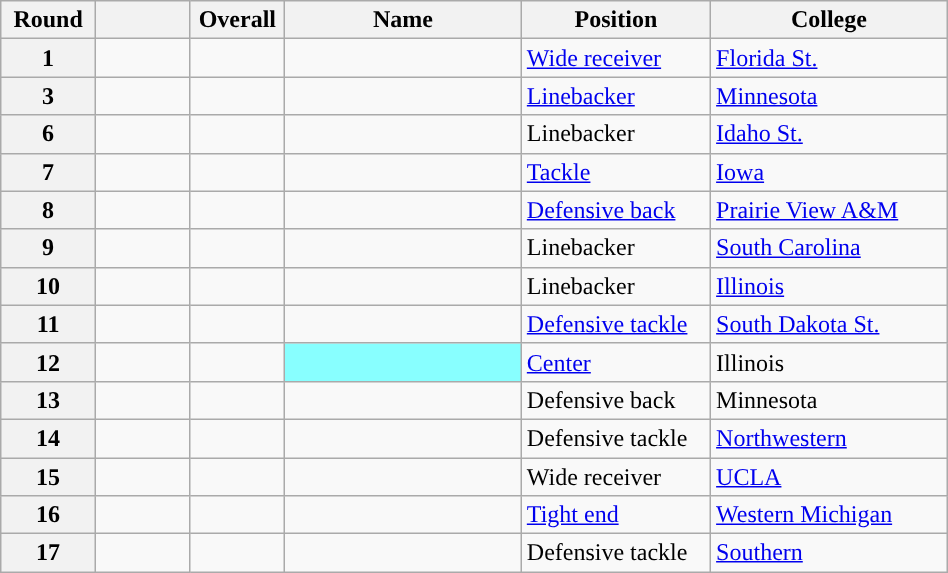<table class="wikitable sortable" style="width: 50%;">
<tr>
<th scope="col" style="width: 10%;">Round</th>
<th scope="col" style="width: 10%;"></th>
<th scope="col" style="width: 10%;">Overall</th>
<th scope="col" style="width: 25%;">Name</th>
<th scope="col" style="width: 20%;">Position</th>
<th scope="col" style="width: 25%;">College</th>
</tr>
<tr>
<th scope="row">1</th>
<td></td>
<td></td>
<td></td>
<td><a href='#'>Wide receiver</a></td>
<td><a href='#'>Florida St.</a></td>
</tr>
<tr>
<th scope="row">3</th>
<td></td>
<td></td>
<td></td>
<td><a href='#'>Linebacker</a></td>
<td><a href='#'>Minnesota</a></td>
</tr>
<tr>
<th scope="row">6</th>
<td></td>
<td></td>
<td></td>
<td>Linebacker</td>
<td><a href='#'>Idaho St.</a></td>
</tr>
<tr>
<th scope="row">7</th>
<td></td>
<td></td>
<td></td>
<td><a href='#'>Tackle</a></td>
<td><a href='#'>Iowa</a></td>
</tr>
<tr>
<th scope="row">8</th>
<td></td>
<td></td>
<td></td>
<td><a href='#'>Defensive back</a></td>
<td><a href='#'>Prairie View A&M</a></td>
</tr>
<tr>
<th scope="row">9</th>
<td></td>
<td></td>
<td></td>
<td>Linebacker</td>
<td><a href='#'>South Carolina</a></td>
</tr>
<tr>
<th scope="row">10</th>
<td></td>
<td></td>
<td></td>
<td>Linebacker</td>
<td><a href='#'>Illinois</a></td>
</tr>
<tr>
<th scope="row">11</th>
<td></td>
<td></td>
<td></td>
<td><a href='#'>Defensive tackle</a></td>
<td><a href='#'>South Dakota St.</a></td>
</tr>
<tr>
<th scope="row">12</th>
<td></td>
<td></td>
<td style="background:#88FFFF;"> <sup></sup></td>
<td><a href='#'>Center</a></td>
<td>Illinois</td>
</tr>
<tr>
<th scope="row">13</th>
<td></td>
<td></td>
<td></td>
<td>Defensive back</td>
<td>Minnesota</td>
</tr>
<tr>
<th scope="row">14</th>
<td></td>
<td></td>
<td></td>
<td>Defensive tackle</td>
<td><a href='#'>Northwestern</a></td>
</tr>
<tr>
<th scope="row">15</th>
<td></td>
<td></td>
<td></td>
<td>Wide receiver</td>
<td><a href='#'>UCLA</a></td>
</tr>
<tr>
<th scope="row">16</th>
<td></td>
<td></td>
<td></td>
<td><a href='#'>Tight end</a></td>
<td><a href='#'>Western Michigan</a></td>
</tr>
<tr>
<th scope="row">17</th>
<td></td>
<td></td>
<td></td>
<td>Defensive tackle</td>
<td><a href='#'>Southern</a></td>
</tr>
</table>
